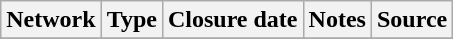<table class="wikitable sortable">
<tr>
<th>Network</th>
<th>Type</th>
<th>Closure date</th>
<th>Notes</th>
<th>Source</th>
</tr>
<tr>
</tr>
</table>
